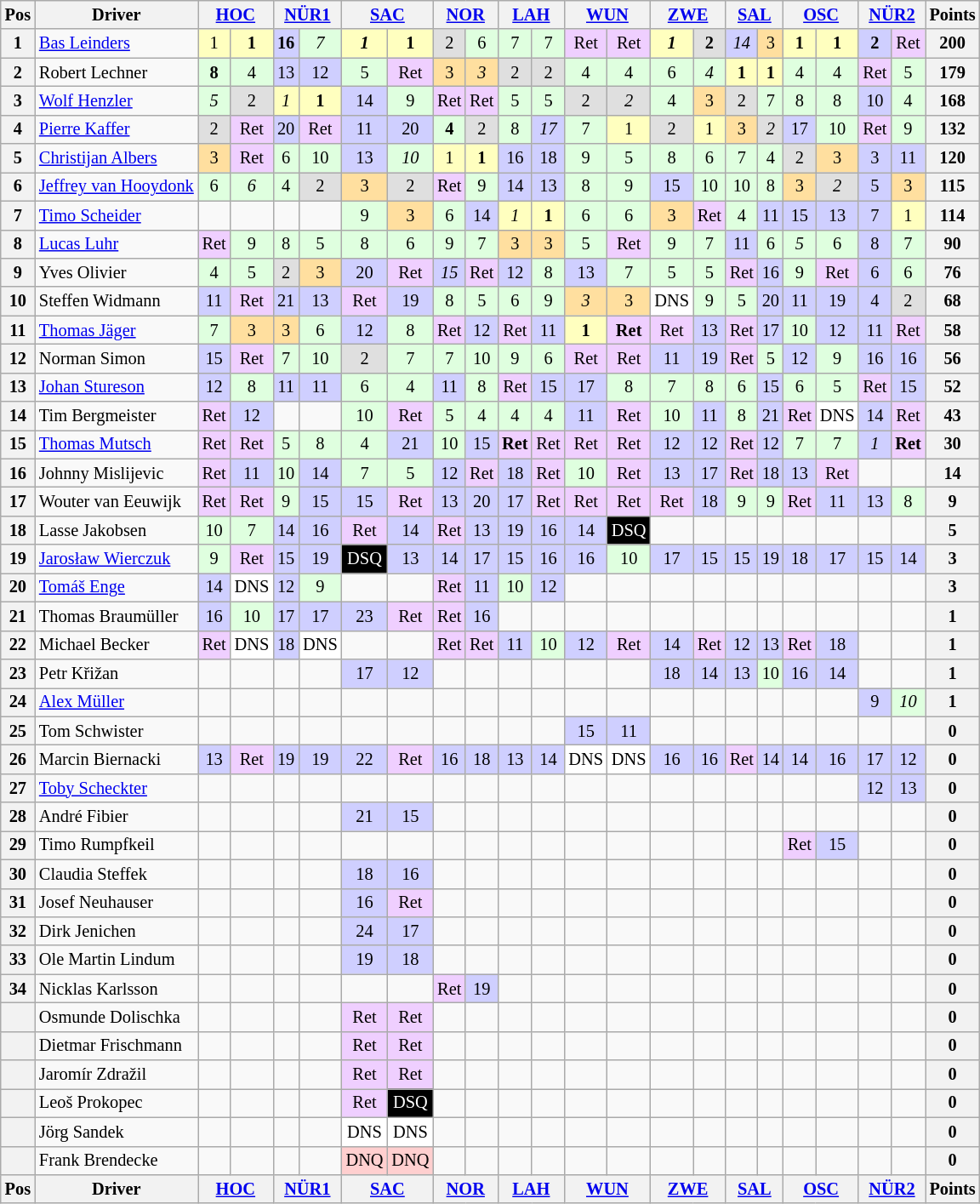<table class="wikitable" style="font-size: 85%; text-align:center">
<tr valign="top">
<th valign="middle">Pos</th>
<th valign="middle">Driver</th>
<th colspan=2><a href='#'>HOC</a></th>
<th colspan=2><a href='#'>NÜR1</a></th>
<th colspan=2><a href='#'>SAC</a></th>
<th colspan=2><a href='#'>NOR</a></th>
<th colspan=2><a href='#'>LAH</a></th>
<th colspan=2><a href='#'>WUN</a></th>
<th colspan=2><a href='#'>ZWE</a></th>
<th colspan=2><a href='#'>SAL</a></th>
<th colspan=2><a href='#'>OSC</a></th>
<th colspan=2><a href='#'>NÜR2</a></th>
<th valign="middle">Points</th>
</tr>
<tr>
<th>1</th>
<td align=left> <a href='#'>Bas Leinders</a></td>
<td style="background:#ffffbf;">1</td>
<td style="background:#ffffbf;"><strong>1</strong></td>
<td style="background:#CFCFFF;"><strong>16</strong></td>
<td style="background:#dfffdf;"><em>7</em></td>
<td style="background:#ffffbf;"><strong><em>1</em></strong></td>
<td style="background:#ffffbf;"><strong>1</strong></td>
<td style="background:#dfdfdf;">2</td>
<td style="background:#dfffdf;">6</td>
<td style="background:#dfffdf;">7</td>
<td style="background:#dfffdf;">7</td>
<td style="background:#EFCFFF;">Ret</td>
<td style="background:#EFCFFF;">Ret</td>
<td style="background:#ffffbf;"><strong><em>1</em></strong></td>
<td style="background:#dfdfdf;"><strong>2</strong></td>
<td style="background:#CFCFFF;"><em>14</em></td>
<td style="background:#ffdf9f;">3</td>
<td style="background:#ffffbf;"><strong>1</strong></td>
<td style="background:#ffffbf;"><strong>1</strong></td>
<td style="background:#CFCFFF;"><strong>2</strong></td>
<td style="background:#EFCFFF;">Ret</td>
<th>200</th>
</tr>
<tr>
<th>2</th>
<td align=left> Robert Lechner</td>
<td style="background:#dfffdf;"><strong>8</strong></td>
<td style="background:#dfffdf;">4</td>
<td style="background:#CFCFFF;">13</td>
<td style="background:#CFCFFF;">12</td>
<td style="background:#dfffdf;">5</td>
<td style="background:#EFCFFF;">Ret</td>
<td style="background:#ffdf9f;">3</td>
<td style="background:#ffdf9f;"><em>3</em></td>
<td style="background:#dfdfdf;">2</td>
<td style="background:#dfdfdf;">2</td>
<td style="background:#dfffdf;">4</td>
<td style="background:#dfffdf;">4</td>
<td style="background:#dfffdf;">6</td>
<td style="background:#dfffdf;"><em>4</em></td>
<td style="background:#ffffbf;"><strong>1</strong></td>
<td style="background:#ffffbf;"><strong>1</strong></td>
<td style="background:#dfffdf;">4</td>
<td style="background:#dfffdf;">4</td>
<td style="background:#EFCFFF;">Ret</td>
<td style="background:#dfffdf;">5</td>
<th>179</th>
</tr>
<tr>
<th>3</th>
<td align=left> <a href='#'>Wolf Henzler</a></td>
<td style="background:#dfffdf;"><em>5</em></td>
<td style="background:#dfdfdf;">2</td>
<td style="background:#ffffbf;"><em>1</em></td>
<td style="background:#ffffbf;"><strong>1</strong></td>
<td style="background:#CFCFFF;">14</td>
<td style="background:#dfffdf;">9</td>
<td style="background:#EFCFFF;">Ret</td>
<td style="background:#EFCFFF;">Ret</td>
<td style="background:#dfffdf;">5</td>
<td style="background:#dfffdf;">5</td>
<td style="background:#dfdfdf;">2</td>
<td style="background:#dfdfdf;"><em>2</em></td>
<td style="background:#dfffdf;">4</td>
<td style="background:#ffdf9f;">3</td>
<td style="background:#dfdfdf;">2</td>
<td style="background:#dfffdf;">7</td>
<td style="background:#dfffdf;">8</td>
<td style="background:#dfffdf;">8</td>
<td style="background:#CFCFFF;">10</td>
<td style="background:#dfffdf;">4</td>
<th>168</th>
</tr>
<tr>
<th>4</th>
<td align=left> <a href='#'>Pierre Kaffer</a></td>
<td style="background:#dfdfdf;">2</td>
<td style="background:#EFCFFF;">Ret</td>
<td style="background:#CFCFFF;">20</td>
<td style="background:#EFCFFF;">Ret</td>
<td style="background:#CFCFFF;">11</td>
<td style="background:#CFCFFF;">20</td>
<td style="background:#dfffdf;"><strong>4</strong></td>
<td style="background:#dfdfdf;">2</td>
<td style="background:#dfffdf;">8</td>
<td style="background:#CFCFFF;"><em>17</em></td>
<td style="background:#dfffdf;">7</td>
<td style="background:#ffffbf;">1</td>
<td style="background:#dfdfdf;">2</td>
<td style="background:#ffffbf;">1</td>
<td style="background:#ffdf9f;">3</td>
<td style="background:#dfdfdf;"><em>2</em></td>
<td style="background:#CFCFFF;">17</td>
<td style="background:#dfffdf;">10</td>
<td style="background:#EFCFFF;">Ret</td>
<td style="background:#dfffdf;">9</td>
<th>132</th>
</tr>
<tr>
<th>5</th>
<td align=left> <a href='#'>Christijan Albers</a></td>
<td style="background:#ffdf9f;">3</td>
<td style="background:#EFCFFF;">Ret</td>
<td style="background:#dfffdf;">6</td>
<td style="background:#dfffdf;">10</td>
<td style="background:#CFCFFF;">13</td>
<td style="background:#dfffdf;"><em>10</em></td>
<td style="background:#ffffbf;">1</td>
<td style="background:#ffffbf;"><strong>1</strong></td>
<td style="background:#CFCFFF;">16</td>
<td style="background:#CFCFFF;">18</td>
<td style="background:#dfffdf;">9</td>
<td style="background:#dfffdf;">5</td>
<td style="background:#dfffdf;">8</td>
<td style="background:#dfffdf;">6</td>
<td style="background:#dfffdf;">7</td>
<td style="background:#dfffdf;">4</td>
<td style="background:#dfdfdf;">2</td>
<td style="background:#ffdf9f;">3</td>
<td style="background:#CFCFFF;">3</td>
<td style="background:#CFCFFF;">11</td>
<th>120</th>
</tr>
<tr>
<th>6</th>
<td align=left> <a href='#'>Jeffrey van Hooydonk</a></td>
<td style="background:#dfffdf;">6</td>
<td style="background:#dfffdf;"><em>6</em></td>
<td style="background:#dfffdf;">4</td>
<td style="background:#dfdfdf;">2</td>
<td style="background:#ffdf9f;">3</td>
<td style="background:#dfdfdf;">2</td>
<td style="background:#EFCFFF;">Ret</td>
<td style="background:#dfffdf;">9</td>
<td style="background:#CFCFFF;">14</td>
<td style="background:#CFCFFF;">13</td>
<td style="background:#dfffdf;">8</td>
<td style="background:#dfffdf;">9</td>
<td style="background:#CFCFFF;">15</td>
<td style="background:#dfffdf;">10</td>
<td style="background:#dfffdf;">10</td>
<td style="background:#dfffdf;">8</td>
<td style="background:#ffdf9f;">3</td>
<td style="background:#dfdfdf;"><em>2</em></td>
<td style="background:#CFCFFF;">5</td>
<td style="background:#ffdf9f;">3</td>
<th>115</th>
</tr>
<tr>
<th>7</th>
<td align=left> <a href='#'>Timo Scheider</a></td>
<td></td>
<td></td>
<td></td>
<td></td>
<td style="background:#dfffdf;">9</td>
<td style="background:#ffdf9f;">3</td>
<td style="background:#dfffdf;">6</td>
<td style="background:#CFCFFF;">14</td>
<td style="background:#ffffbf;"><em>1</em></td>
<td style="background:#ffffbf;"><strong>1</strong></td>
<td style="background:#dfffdf;">6</td>
<td style="background:#dfffdf;">6</td>
<td style="background:#ffdf9f;">3</td>
<td style="background:#EFCFFF;">Ret</td>
<td style="background:#dfffdf;">4</td>
<td style="background:#CFCFFF;">11</td>
<td style="background:#CFCFFF;">15</td>
<td style="background:#CFCFFF;">13</td>
<td style="background:#CFCFFF;">7</td>
<td style="background:#ffffbf;">1</td>
<th>114</th>
</tr>
<tr>
<th>8</th>
<td align=left> <a href='#'>Lucas Luhr</a></td>
<td style="background:#EFCFFF;">Ret</td>
<td style="background:#dfffdf;">9</td>
<td style="background:#dfffdf;">8</td>
<td style="background:#dfffdf;">5</td>
<td style="background:#dfffdf;">8</td>
<td style="background:#dfffdf;">6</td>
<td style="background:#dfffdf;">9</td>
<td style="background:#dfffdf;">7</td>
<td style="background:#ffdf9f;">3</td>
<td style="background:#ffdf9f;">3</td>
<td style="background:#dfffdf;">5</td>
<td style="background:#EFCFFF;">Ret</td>
<td style="background:#dfffdf;">9</td>
<td style="background:#dfffdf;">7</td>
<td style="background:#CFCFFF;">11</td>
<td style="background:#dfffdf;">6</td>
<td style="background:#dfffdf;"><em>5</em></td>
<td style="background:#dfffdf;">6</td>
<td style="background:#CFCFFF;">8</td>
<td style="background:#dfffdf;">7</td>
<th>90</th>
</tr>
<tr>
<th>9</th>
<td align=left> Yves Olivier</td>
<td style="background:#dfffdf;">4</td>
<td style="background:#dfffdf;">5</td>
<td style="background:#dfdfdf;">2</td>
<td style="background:#ffdf9f;">3</td>
<td style="background:#CFCFFF;">20</td>
<td style="background:#EFCFFF;">Ret</td>
<td style="background:#CFCFFF;"><em>15</em></td>
<td style="background:#EFCFFF;">Ret</td>
<td style="background:#CFCFFF;">12</td>
<td style="background:#dfffdf;">8</td>
<td style="background:#CFCFFF;">13</td>
<td style="background:#dfffdf;">7</td>
<td style="background:#dfffdf;">5</td>
<td style="background:#dfffdf;">5</td>
<td style="background:#EFCFFF;">Ret</td>
<td style="background:#CFCFFF;">16</td>
<td style="background:#dfffdf;">9</td>
<td style="background:#EFCFFF;">Ret</td>
<td style="background:#CFCFFF;">6</td>
<td style="background:#dfffdf;">6</td>
<th>76</th>
</tr>
<tr>
<th>10</th>
<td align=left> Steffen Widmann</td>
<td style="background:#CFCFFF;">11</td>
<td style="background:#EFCFFF;">Ret</td>
<td style="background:#CFCFFF;">21</td>
<td style="background:#CFCFFF;">13</td>
<td style="background:#EFCFFF;">Ret</td>
<td style="background:#CFCFFF;">19</td>
<td style="background:#dfffdf;">8</td>
<td style="background:#dfffdf;">5</td>
<td style="background:#dfffdf;">6</td>
<td style="background:#dfffdf;">9</td>
<td style="background:#ffdf9f;"><em>3</em></td>
<td style="background:#ffdf9f;">3</td>
<td style="background:#ffffff;">DNS</td>
<td style="background:#dfffdf;">9</td>
<td style="background:#dfffdf;">5</td>
<td style="background:#CFCFFF;">20</td>
<td style="background:#CFCFFF;">11</td>
<td style="background:#CFCFFF;">19</td>
<td style="background:#CFCFFF;">4</td>
<td style="background:#dfdfdf;">2</td>
<th>68</th>
</tr>
<tr>
<th>11</th>
<td align=left> <a href='#'>Thomas Jäger</a></td>
<td style="background:#dfffdf;">7</td>
<td style="background:#ffdf9f;">3</td>
<td style="background:#ffdf9f;">3</td>
<td style="background:#dfffdf;">6</td>
<td style="background:#CFCFFF;">12</td>
<td style="background:#dfffdf;">8</td>
<td style="background:#EFCFFF;">Ret</td>
<td style="background:#CFCFFF;">12</td>
<td style="background:#EFCFFF;">Ret</td>
<td style="background:#CFCFFF;">11</td>
<td style="background:#ffffbf;"><strong>1</strong></td>
<td style="background:#EFCFFF;"><strong>Ret</strong></td>
<td style="background:#EFCFFF;">Ret</td>
<td style="background:#CFCFFF;">13</td>
<td style="background:#EFCFFF;">Ret</td>
<td style="background:#CFCFFF;">17</td>
<td style="background:#dfffdf;">10</td>
<td style="background:#CFCFFF;">12</td>
<td style="background:#CFCFFF;">11</td>
<td style="background:#EFCFFF;">Ret</td>
<th>58</th>
</tr>
<tr>
<th>12</th>
<td align=left> Norman Simon</td>
<td style="background:#CFCFFF;">15</td>
<td style="background:#EFCFFF;">Ret</td>
<td style="background:#dfffdf;">7</td>
<td style="background:#dfffdf;">10</td>
<td style="background:#dfdfdf;">2</td>
<td style="background:#dfffdf;">7</td>
<td style="background:#dfffdf;">7</td>
<td style="background:#dfffdf;">10</td>
<td style="background:#dfffdf;">9</td>
<td style="background:#dfffdf;">6</td>
<td style="background:#EFCFFF;">Ret</td>
<td style="background:#EFCFFF;">Ret</td>
<td style="background:#CFCFFF;">11</td>
<td style="background:#CFCFFF;">19</td>
<td style="background:#EFCFFF;">Ret</td>
<td style="background:#dfffdf;">5</td>
<td style="background:#CFCFFF;">12</td>
<td style="background:#dfffdf;">9</td>
<td style="background:#CFCFFF;">16</td>
<td style="background:#CFCFFF;">16</td>
<th>56</th>
</tr>
<tr>
<th>13</th>
<td align=left> <a href='#'>Johan Stureson</a></td>
<td style="background:#CFCFFF;">12</td>
<td style="background:#dfffdf;">8</td>
<td style="background:#CFCFFF;">11</td>
<td style="background:#CFCFFF;">11</td>
<td style="background:#dfffdf;">6</td>
<td style="background:#dfffdf;">4</td>
<td style="background:#CFCFFF;">11</td>
<td style="background:#dfffdf;">8</td>
<td style="background:#EFCFFF;">Ret</td>
<td style="background:#CFCFFF;">15</td>
<td style="background:#CFCFFF;">17</td>
<td style="background:#dfffdf;">8</td>
<td style="background:#dfffdf;">7</td>
<td style="background:#dfffdf;">8</td>
<td style="background:#dfffdf;">6</td>
<td style="background:#CFCFFF;">15</td>
<td style="background:#dfffdf;">6</td>
<td style="background:#dfffdf;">5</td>
<td style="background:#EFCFFF;">Ret</td>
<td style="background:#CFCFFF;">15</td>
<th>52</th>
</tr>
<tr>
<th>14</th>
<td align=left> Tim Bergmeister</td>
<td style="background:#EFCFFF;">Ret</td>
<td style="background:#CFCFFF;">12</td>
<td></td>
<td></td>
<td style="background:#dfffdf;">10</td>
<td style="background:#EFCFFF;">Ret</td>
<td style="background:#dfffdf;">5</td>
<td style="background:#dfffdf;">4</td>
<td style="background:#dfffdf;">4</td>
<td style="background:#dfffdf;">4</td>
<td style="background:#CFCFFF;">11</td>
<td style="background:#EFCFFF;">Ret</td>
<td style="background:#dfffdf;">10</td>
<td style="background:#CFCFFF;">11</td>
<td style="background:#dfffdf;">8</td>
<td style="background:#CFCFFF;">21</td>
<td style="background:#EFCFFF;">Ret</td>
<td style="background:#ffffff;">DNS</td>
<td style="background:#CFCFFF;">14</td>
<td style="background:#EFCFFF;">Ret</td>
<th>43</th>
</tr>
<tr>
<th>15</th>
<td align=left> <a href='#'>Thomas Mutsch</a></td>
<td style="background:#EFCFFF;">Ret</td>
<td style="background:#EFCFFF;">Ret</td>
<td style="background:#dfffdf;">5</td>
<td style="background:#dfffdf;">8</td>
<td style="background:#dfffdf;">4</td>
<td style="background:#CFCFFF;">21</td>
<td style="background:#dfffdf;">10</td>
<td style="background:#CFCFFF;">15</td>
<td style="background:#EFCFFF;"><strong>Ret</strong></td>
<td style="background:#EFCFFF;">Ret</td>
<td style="background:#EFCFFF;">Ret</td>
<td style="background:#EFCFFF;">Ret</td>
<td style="background:#CFCFFF;">12</td>
<td style="background:#CFCFFF;">12</td>
<td style="background:#EFCFFF;">Ret</td>
<td style="background:#CFCFFF;">12</td>
<td style="background:#dfffdf;">7</td>
<td style="background:#dfffdf;">7</td>
<td style="background:#CFCFFF;"><em>1</em></td>
<td style="background:#EFCFFF;"><strong>Ret</strong></td>
<th>30</th>
</tr>
<tr>
<th>16</th>
<td align=left> Johnny Mislijevic</td>
<td style="background:#EFCFFF;">Ret</td>
<td style="background:#CFCFFF;">11</td>
<td style="background:#dfffdf;">10</td>
<td style="background:#CFCFFF;">14</td>
<td style="background:#dfffdf;">7</td>
<td style="background:#dfffdf;">5</td>
<td style="background:#CFCFFF;">12</td>
<td style="background:#EFCFFF;">Ret</td>
<td style="background:#CFCFFF;">18</td>
<td style="background:#EFCFFF;">Ret</td>
<td style="background:#dfffdf;">10</td>
<td style="background:#EFCFFF;">Ret</td>
<td style="background:#CFCFFF;">13</td>
<td style="background:#CFCFFF;">17</td>
<td style="background:#EFCFFF;">Ret</td>
<td style="background:#CFCFFF;">18</td>
<td style="background:#CFCFFF;">13</td>
<td style="background:#EFCFFF;">Ret</td>
<td></td>
<td></td>
<th>14</th>
</tr>
<tr>
<th>17</th>
<td align=left> Wouter van Eeuwijk</td>
<td style="background:#EFCFFF;">Ret</td>
<td style="background:#EFCFFF;">Ret</td>
<td style="background:#dfffdf;">9</td>
<td style="background:#CFCFFF;">15</td>
<td style="background:#CFCFFF;">15</td>
<td style="background:#EFCFFF;">Ret</td>
<td style="background:#CFCFFF;">13</td>
<td style="background:#CFCFFF;">20</td>
<td style="background:#CFCFFF;">17</td>
<td style="background:#EFCFFF;">Ret</td>
<td style="background:#EFCFFF;">Ret</td>
<td style="background:#EFCFFF;">Ret</td>
<td style="background:#EFCFFF;">Ret</td>
<td style="background:#CFCFFF;">18</td>
<td style="background:#dfffdf;">9</td>
<td style="background:#dfffdf;">9</td>
<td style="background:#EFCFFF;">Ret</td>
<td style="background:#CFCFFF;">11</td>
<td style="background:#CFCFFF;">13</td>
<td style="background:#dfffdf;">8</td>
<th>9</th>
</tr>
<tr>
<th>18</th>
<td align=left> Lasse Jakobsen</td>
<td style="background:#dfffdf;">10</td>
<td style="background:#dfffdf;">7</td>
<td style="background:#CFCFFF;">14</td>
<td style="background:#CFCFFF;">16</td>
<td style="background:#EFCFFF;">Ret</td>
<td style="background:#CFCFFF;">14</td>
<td style="background:#EFCFFF;">Ret</td>
<td style="background:#CFCFFF;">13</td>
<td style="background:#CFCFFF;">19</td>
<td style="background:#CFCFFF;">16</td>
<td style="background:#CFCFFF;">14</td>
<td style="background:black; color:white;">DSQ</td>
<td></td>
<td></td>
<td></td>
<td></td>
<td></td>
<td></td>
<td></td>
<td></td>
<th>5</th>
</tr>
<tr>
<th>19</th>
<td align=left> <a href='#'>Jarosław Wierczuk</a></td>
<td style="background:#dfffdf;">9</td>
<td style="background:#EFCFFF;">Ret</td>
<td style="background:#CFCFFF;">15</td>
<td style="background:#CFCFFF;">19</td>
<td style="background:black; color:white;">DSQ</td>
<td style="background:#CFCFFF;">13</td>
<td style="background:#CFCFFF;">14</td>
<td style="background:#CFCFFF;">17</td>
<td style="background:#CFCFFF;">15</td>
<td style="background:#CFCFFF;">16</td>
<td style="background:#CFCFFF;">16</td>
<td style="background:#dfffdf;">10</td>
<td style="background:#CFCFFF;">17</td>
<td style="background:#CFCFFF;">15</td>
<td style="background:#CFCFFF;">15</td>
<td style="background:#CFCFFF;">19</td>
<td style="background:#CFCFFF;">18</td>
<td style="background:#CFCFFF;">17</td>
<td style="background:#CFCFFF;">15</td>
<td style="background:#CFCFFF;">14</td>
<th>3</th>
</tr>
<tr>
<th>20</th>
<td align=left> <a href='#'>Tomáš Enge</a></td>
<td style="background:#CFCFFF;">14</td>
<td style="background:#ffffff;">DNS</td>
<td style="background:#CFCFFF;">12</td>
<td style="background:#dfffdf;">9</td>
<td></td>
<td></td>
<td style="background:#EFCFFF;">Ret</td>
<td style="background:#CFCFFF;">11</td>
<td style="background:#dfffdf;">10</td>
<td style="background:#CFCFFF;">12</td>
<td></td>
<td></td>
<td></td>
<td></td>
<td></td>
<td></td>
<td></td>
<td></td>
<td></td>
<td></td>
<th>3</th>
</tr>
<tr>
<th>21</th>
<td align=left> Thomas Braumüller</td>
<td style="background:#CFCFFF;">16</td>
<td style="background:#dfffdf;">10</td>
<td style="background:#CFCFFF;">17</td>
<td style="background:#CFCFFF;">17</td>
<td style="background:#CFCFFF;">23</td>
<td style="background:#EFCFFF;">Ret</td>
<td style="background:#EFCFFF;">Ret</td>
<td style="background:#CFCFFF;">16</td>
<td></td>
<td></td>
<td></td>
<td></td>
<td></td>
<td></td>
<td></td>
<td></td>
<td></td>
<td></td>
<td></td>
<td></td>
<th>1</th>
</tr>
<tr>
<th>22</th>
<td align=left> Michael Becker</td>
<td style="background:#EFCFFF;">Ret</td>
<td style="background:#ffffff;">DNS</td>
<td style="background:#CFCFFF;">18</td>
<td style="background:#ffffff;">DNS</td>
<td></td>
<td></td>
<td style="background:#EFCFFF;">Ret</td>
<td style="background:#EFCFFF;">Ret</td>
<td style="background:#CFCFFF;">11</td>
<td style="background:#dfffdf;">10</td>
<td style="background:#CFCFFF;">12</td>
<td style="background:#EFCFFF;">Ret</td>
<td style="background:#CFCFFF;">14</td>
<td style="background:#EFCFFF;">Ret</td>
<td style="background:#CFCFFF;">12</td>
<td style="background:#CFCFFF;">13</td>
<td style="background:#EFCFFF;">Ret</td>
<td style="background:#CFCFFF;">18</td>
<td></td>
<td></td>
<th>1</th>
</tr>
<tr>
<th>23</th>
<td align=left> Petr Křižan</td>
<td></td>
<td></td>
<td></td>
<td></td>
<td style="background:#CFCFFF;">17</td>
<td style="background:#CFCFFF;">12</td>
<td></td>
<td></td>
<td></td>
<td></td>
<td></td>
<td></td>
<td style="background:#CFCFFF;">18</td>
<td style="background:#CFCFFF;">14</td>
<td style="background:#CFCFFF;">13</td>
<td style="background:#dfffdf;">10</td>
<td style="background:#CFCFFF;">16</td>
<td style="background:#CFCFFF;">14</td>
<td></td>
<td></td>
<th>1</th>
</tr>
<tr>
<th>24</th>
<td align=left> <a href='#'>Alex Müller</a></td>
<td></td>
<td></td>
<td></td>
<td></td>
<td></td>
<td></td>
<td></td>
<td></td>
<td></td>
<td></td>
<td></td>
<td></td>
<td></td>
<td></td>
<td></td>
<td></td>
<td></td>
<td></td>
<td style="background:#CFCFFF;">9</td>
<td style="background:#dfffdf;"><em>10</em></td>
<th>1</th>
</tr>
<tr>
<th>25</th>
<td align=left> Tom Schwister</td>
<td></td>
<td></td>
<td></td>
<td></td>
<td></td>
<td></td>
<td></td>
<td></td>
<td></td>
<td></td>
<td style="background:#CFCFFF;">15</td>
<td style="background:#CFCFFF;">11</td>
<td></td>
<td></td>
<td></td>
<td></td>
<td></td>
<td></td>
<td></td>
<td></td>
<th>0</th>
</tr>
<tr>
<th>26</th>
<td align=left> Marcin Biernacki</td>
<td style="background:#CFCFFF;">13</td>
<td style="background:#EFCFFF;">Ret</td>
<td style="background:#CFCFFF;">19</td>
<td style="background:#CFCFFF;">19</td>
<td style="background:#CFCFFF;">22</td>
<td style="background:#EFCFFF;">Ret</td>
<td style="background:#CFCFFF;">16</td>
<td style="background:#CFCFFF;">18</td>
<td style="background:#CFCFFF;">13</td>
<td style="background:#CFCFFF;">14</td>
<td style="background:#ffffff;">DNS</td>
<td style="background:#ffffff;">DNS</td>
<td style="background:#CFCFFF;">16</td>
<td style="background:#CFCFFF;">16</td>
<td style="background:#EFCFFF;">Ret</td>
<td style="background:#CFCFFF;">14</td>
<td style="background:#CFCFFF;">14</td>
<td style="background:#CFCFFF;">16</td>
<td style="background:#CFCFFF;">17</td>
<td style="background:#CFCFFF;">12</td>
<th>0</th>
</tr>
<tr>
<th>27</th>
<td align=left> <a href='#'>Toby Scheckter</a></td>
<td></td>
<td></td>
<td></td>
<td></td>
<td></td>
<td></td>
<td></td>
<td></td>
<td></td>
<td></td>
<td></td>
<td></td>
<td></td>
<td></td>
<td></td>
<td></td>
<td></td>
<td></td>
<td style="background:#CFCFFF;">12</td>
<td style="background:#CFCFFF;">13</td>
<th>0</th>
</tr>
<tr>
<th>28</th>
<td align=left> André Fibier</td>
<td></td>
<td></td>
<td></td>
<td></td>
<td style="background:#CFCFFF;">21</td>
<td style="background:#CFCFFF;">15</td>
<td></td>
<td></td>
<td></td>
<td></td>
<td></td>
<td></td>
<td></td>
<td></td>
<td></td>
<td></td>
<td></td>
<td></td>
<td></td>
<td></td>
<th>0</th>
</tr>
<tr>
<th>29</th>
<td align=left> Timo Rumpfkeil</td>
<td></td>
<td></td>
<td></td>
<td></td>
<td></td>
<td></td>
<td></td>
<td></td>
<td></td>
<td></td>
<td></td>
<td></td>
<td></td>
<td></td>
<td></td>
<td></td>
<td style="background:#EFCFFF;">Ret</td>
<td style="background:#CFCFFF;">15</td>
<td></td>
<td></td>
<th>0</th>
</tr>
<tr>
<th>30</th>
<td align=left> Claudia Steffek</td>
<td></td>
<td></td>
<td></td>
<td></td>
<td style="background:#CFCFFF;">18</td>
<td style="background:#CFCFFF;">16</td>
<td></td>
<td></td>
<td></td>
<td></td>
<td></td>
<td></td>
<td></td>
<td></td>
<td></td>
<td></td>
<td></td>
<td></td>
<td></td>
<td></td>
<th>0</th>
</tr>
<tr>
<th>31</th>
<td align=left> Josef Neuhauser</td>
<td></td>
<td></td>
<td></td>
<td></td>
<td style="background:#CFCFFF;">16</td>
<td style="background:#EFCFFF;">Ret</td>
<td></td>
<td></td>
<td></td>
<td></td>
<td></td>
<td></td>
<td></td>
<td></td>
<td></td>
<td></td>
<td></td>
<td></td>
<td></td>
<td></td>
<th>0</th>
</tr>
<tr>
<th>32</th>
<td align=left> Dirk Jenichen</td>
<td></td>
<td></td>
<td></td>
<td></td>
<td style="background:#CFCFFF;">24</td>
<td style="background:#CFCFFF;">17</td>
<td></td>
<td></td>
<td></td>
<td></td>
<td></td>
<td></td>
<td></td>
<td></td>
<td></td>
<td></td>
<td></td>
<td></td>
<td></td>
<td></td>
<th>0</th>
</tr>
<tr>
<th>33</th>
<td align=left> Ole Martin Lindum</td>
<td></td>
<td></td>
<td></td>
<td></td>
<td style="background:#CFCFFF;">19</td>
<td style="background:#CFCFFF;">18</td>
<td></td>
<td></td>
<td></td>
<td></td>
<td></td>
<td></td>
<td></td>
<td></td>
<td></td>
<td></td>
<td></td>
<td></td>
<td></td>
<td></td>
<th>0</th>
</tr>
<tr>
<th>34</th>
<td align=left> Nicklas Karlsson</td>
<td></td>
<td></td>
<td></td>
<td></td>
<td></td>
<td></td>
<td style="background:#EFCFFF;">Ret</td>
<td style="background:#CFCFFF;">19</td>
<td></td>
<td></td>
<td></td>
<td></td>
<td></td>
<td></td>
<td></td>
<td></td>
<td></td>
<td></td>
<td></td>
<td></td>
<th>0</th>
</tr>
<tr>
<th></th>
<td align=left> Osmunde Dolischka</td>
<td></td>
<td></td>
<td></td>
<td></td>
<td style="background:#EFCFFF;">Ret</td>
<td style="background:#EFCFFF;">Ret</td>
<td></td>
<td></td>
<td></td>
<td></td>
<td></td>
<td></td>
<td></td>
<td></td>
<td></td>
<td></td>
<td></td>
<td></td>
<td></td>
<td></td>
<th>0</th>
</tr>
<tr>
<th></th>
<td align=left> Dietmar Frischmann</td>
<td></td>
<td></td>
<td></td>
<td></td>
<td style="background:#EFCFFF;">Ret</td>
<td style="background:#EFCFFF;">Ret</td>
<td></td>
<td></td>
<td></td>
<td></td>
<td></td>
<td></td>
<td></td>
<td></td>
<td></td>
<td></td>
<td></td>
<td></td>
<td></td>
<td></td>
<th>0</th>
</tr>
<tr>
<th></th>
<td align=left> Jaromír Zdražil</td>
<td></td>
<td></td>
<td></td>
<td></td>
<td style="background:#EFCFFF;">Ret</td>
<td style="background:#EFCFFF;">Ret</td>
<td></td>
<td></td>
<td></td>
<td></td>
<td></td>
<td></td>
<td></td>
<td></td>
<td></td>
<td></td>
<td></td>
<td></td>
<td></td>
<td></td>
<th>0</th>
</tr>
<tr>
<th></th>
<td align=left> Leoš Prokopec</td>
<td></td>
<td></td>
<td></td>
<td></td>
<td style="background:#EFCFFF;">Ret</td>
<td style="background:black; color:white;">DSQ</td>
<td></td>
<td></td>
<td></td>
<td></td>
<td></td>
<td></td>
<td></td>
<td></td>
<td></td>
<td></td>
<td></td>
<td></td>
<td></td>
<td></td>
<th>0</th>
</tr>
<tr>
<th></th>
<td align=left> Jörg Sandek</td>
<td></td>
<td></td>
<td></td>
<td></td>
<td style="background:#ffffff;">DNS</td>
<td style="background:#ffffff;">DNS</td>
<td></td>
<td></td>
<td></td>
<td></td>
<td></td>
<td></td>
<td></td>
<td></td>
<td></td>
<td></td>
<td></td>
<td></td>
<td></td>
<td></td>
<th>0</th>
</tr>
<tr>
<th></th>
<td align=left> Frank Brendecke</td>
<td></td>
<td></td>
<td></td>
<td></td>
<td style="background:#FFCFCF;">DNQ</td>
<td style="background:#FFCFCF;">DNQ</td>
<td></td>
<td></td>
<td></td>
<td></td>
<td></td>
<td></td>
<td></td>
<td></td>
<td></td>
<td></td>
<td></td>
<td></td>
<td></td>
<td></td>
<th>0</th>
</tr>
<tr valign="top">
<th valign="middle">Pos</th>
<th valign="middle">Driver</th>
<th colspan=2><a href='#'>HOC</a></th>
<th colspan=2><a href='#'>NÜR1</a></th>
<th colspan=2><a href='#'>SAC</a></th>
<th colspan=2><a href='#'>NOR</a></th>
<th colspan=2><a href='#'>LAH</a></th>
<th colspan=2><a href='#'>WUN</a></th>
<th colspan=2><a href='#'>ZWE</a></th>
<th colspan=2><a href='#'>SAL</a></th>
<th colspan=2><a href='#'>OSC</a></th>
<th colspan=2><a href='#'>NÜR2</a></th>
<th valign="middle">Points</th>
</tr>
</table>
